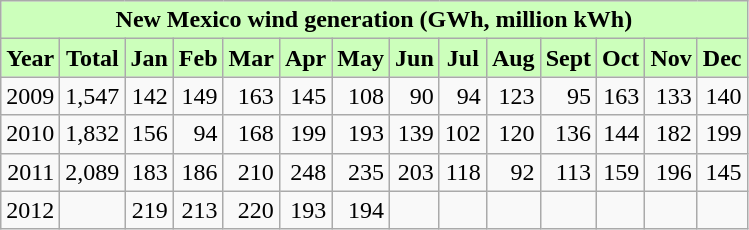<table class="wikitable" style="text-align:right;">
<tr>
<th colspan="14" style="background:#cfb;">New Mexico wind generation (GWh, million kWh)</th>
</tr>
<tr>
<th style="background:#cfb;">Year</th>
<th style="background:#cfb;">Total</th>
<th style="background:#cfb;">Jan</th>
<th style="background:#cfb;">Feb</th>
<th style="background:#cfb;">Mar</th>
<th style="background:#cfb;">Apr</th>
<th style="background:#cfb;">May</th>
<th style="background:#cfb;">Jun</th>
<th style="background:#cfb;">Jul</th>
<th style="background:#cfb;">Aug</th>
<th style="background:#cfb;">Sept</th>
<th style="background:#cfb;">Oct</th>
<th style="background:#cfb;">Nov</th>
<th style="background:#cfb;">Dec</th>
</tr>
<tr align=right>
<td>2009</td>
<td>1,547</td>
<td>142</td>
<td>149</td>
<td>163</td>
<td>145</td>
<td>108</td>
<td>90</td>
<td>94</td>
<td>123</td>
<td>95</td>
<td>163</td>
<td>133</td>
<td>140</td>
</tr>
<tr align=right>
<td>2010</td>
<td>1,832</td>
<td>156</td>
<td>94</td>
<td>168</td>
<td>199</td>
<td>193</td>
<td>139</td>
<td>102</td>
<td>120</td>
<td>136</td>
<td>144</td>
<td>182</td>
<td>199</td>
</tr>
<tr align=right>
<td>2011</td>
<td>2,089</td>
<td>183</td>
<td>186</td>
<td>210</td>
<td>248</td>
<td>235</td>
<td>203</td>
<td>118</td>
<td>92</td>
<td>113</td>
<td>159</td>
<td>196</td>
<td>145</td>
</tr>
<tr align=right>
<td>2012</td>
<td></td>
<td>219</td>
<td>213</td>
<td>220</td>
<td>193</td>
<td>194</td>
<td></td>
<td></td>
<td></td>
<td></td>
<td></td>
<td></td>
<td></td>
</tr>
</table>
